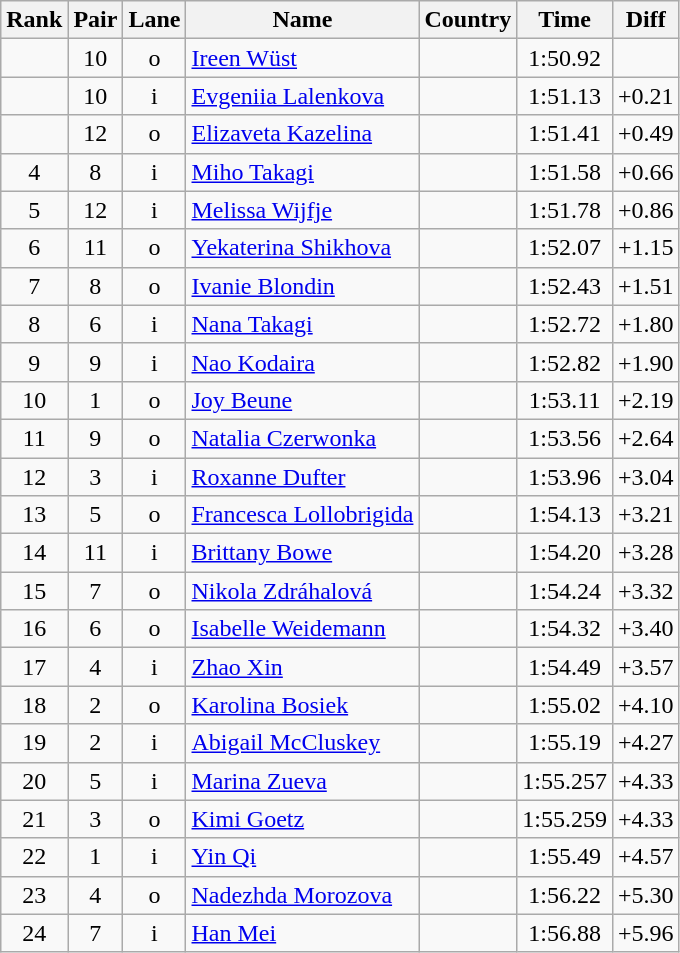<table class="wikitable sortable" style="text-align:center">
<tr>
<th>Rank</th>
<th>Pair</th>
<th>Lane</th>
<th>Name</th>
<th>Country</th>
<th>Time</th>
<th>Diff</th>
</tr>
<tr>
<td></td>
<td>10</td>
<td>o</td>
<td align=left><a href='#'>Ireen Wüst</a></td>
<td align=left></td>
<td>1:50.92</td>
<td></td>
</tr>
<tr>
<td></td>
<td>10</td>
<td>i</td>
<td align=left><a href='#'>Evgeniia Lalenkova</a></td>
<td align=left></td>
<td>1:51.13</td>
<td>+0.21</td>
</tr>
<tr>
<td></td>
<td>12</td>
<td>o</td>
<td align=left><a href='#'>Elizaveta Kazelina</a></td>
<td align=left></td>
<td>1:51.41</td>
<td>+0.49</td>
</tr>
<tr>
<td>4</td>
<td>8</td>
<td>i</td>
<td align=left><a href='#'>Miho Takagi</a></td>
<td align=left></td>
<td>1:51.58</td>
<td>+0.66</td>
</tr>
<tr>
<td>5</td>
<td>12</td>
<td>i</td>
<td align=left><a href='#'>Melissa Wijfje</a></td>
<td align=left></td>
<td>1:51.78</td>
<td>+0.86</td>
</tr>
<tr>
<td>6</td>
<td>11</td>
<td>o</td>
<td align=left><a href='#'>Yekaterina Shikhova</a></td>
<td align=left></td>
<td>1:52.07</td>
<td>+1.15</td>
</tr>
<tr>
<td>7</td>
<td>8</td>
<td>o</td>
<td align=left><a href='#'>Ivanie Blondin</a></td>
<td align=left></td>
<td>1:52.43</td>
<td>+1.51</td>
</tr>
<tr>
<td>8</td>
<td>6</td>
<td>i</td>
<td align=left><a href='#'>Nana Takagi</a></td>
<td align=left></td>
<td>1:52.72</td>
<td>+1.80</td>
</tr>
<tr>
<td>9</td>
<td>9</td>
<td>i</td>
<td align=left><a href='#'>Nao Kodaira</a></td>
<td align=left></td>
<td>1:52.82</td>
<td>+1.90</td>
</tr>
<tr>
<td>10</td>
<td>1</td>
<td>o</td>
<td align=left><a href='#'>Joy Beune</a></td>
<td align=left></td>
<td>1:53.11</td>
<td>+2.19</td>
</tr>
<tr>
<td>11</td>
<td>9</td>
<td>o</td>
<td align=left><a href='#'>Natalia Czerwonka</a></td>
<td align=left></td>
<td>1:53.56</td>
<td>+2.64</td>
</tr>
<tr>
<td>12</td>
<td>3</td>
<td>i</td>
<td align=left><a href='#'>Roxanne Dufter</a></td>
<td align=left></td>
<td>1:53.96</td>
<td>+3.04</td>
</tr>
<tr>
<td>13</td>
<td>5</td>
<td>o</td>
<td align=left><a href='#'>Francesca Lollobrigida</a></td>
<td align=left></td>
<td>1:54.13</td>
<td>+3.21</td>
</tr>
<tr>
<td>14</td>
<td>11</td>
<td>i</td>
<td align=left><a href='#'>Brittany Bowe</a></td>
<td align=left></td>
<td>1:54.20</td>
<td>+3.28</td>
</tr>
<tr>
<td>15</td>
<td>7</td>
<td>o</td>
<td align=left><a href='#'>Nikola Zdráhalová</a></td>
<td align=left></td>
<td>1:54.24</td>
<td>+3.32</td>
</tr>
<tr>
<td>16</td>
<td>6</td>
<td>o</td>
<td align=left><a href='#'>Isabelle Weidemann</a></td>
<td align=left></td>
<td>1:54.32</td>
<td>+3.40</td>
</tr>
<tr>
<td>17</td>
<td>4</td>
<td>i</td>
<td align=left><a href='#'>Zhao Xin</a></td>
<td align=left></td>
<td>1:54.49</td>
<td>+3.57</td>
</tr>
<tr>
<td>18</td>
<td>2</td>
<td>o</td>
<td align=left><a href='#'>Karolina Bosiek</a></td>
<td align=left></td>
<td>1:55.02</td>
<td>+4.10</td>
</tr>
<tr>
<td>19</td>
<td>2</td>
<td>i</td>
<td align=left><a href='#'>Abigail McCluskey</a></td>
<td align=left></td>
<td>1:55.19</td>
<td>+4.27</td>
</tr>
<tr>
<td>20</td>
<td>5</td>
<td>i</td>
<td align=left><a href='#'>Marina Zueva</a></td>
<td align=left></td>
<td>1:55.257</td>
<td>+4.33</td>
</tr>
<tr>
<td>21</td>
<td>3</td>
<td>o</td>
<td align=left><a href='#'>Kimi Goetz</a></td>
<td align=left></td>
<td>1:55.259</td>
<td>+4.33</td>
</tr>
<tr>
<td>22</td>
<td>1</td>
<td>i</td>
<td align=left><a href='#'>Yin Qi</a></td>
<td align=left></td>
<td>1:55.49</td>
<td>+4.57</td>
</tr>
<tr>
<td>23</td>
<td>4</td>
<td>o</td>
<td align=left><a href='#'>Nadezhda Morozova</a></td>
<td align=left></td>
<td>1:56.22</td>
<td>+5.30</td>
</tr>
<tr>
<td>24</td>
<td>7</td>
<td>i</td>
<td align=left><a href='#'>Han Mei</a></td>
<td align=left></td>
<td>1:56.88</td>
<td>+5.96</td>
</tr>
</table>
